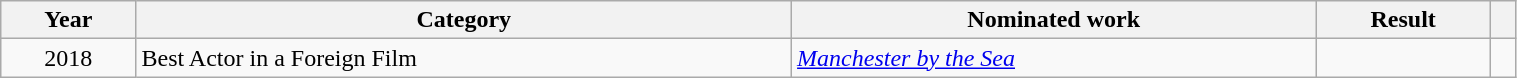<table class="wikitable" style="width:80%;">
<tr>
<th scope="row">Year</th>
<th scope="row">Category</th>
<th scope="row">Nominated work</th>
<th scope="row">Result</th>
<th scope="row"></th>
</tr>
<tr>
<td align="center">2018</td>
<td>Best Actor in a Foreign Film</td>
<td><em><a href='#'>Manchester by the Sea</a></em></td>
<td></td>
<td align="center"></td>
</tr>
</table>
